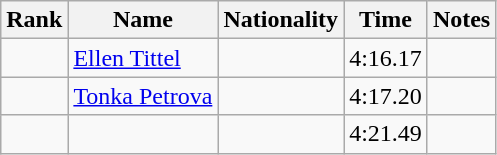<table class="wikitable sortable" style="text-align:center">
<tr>
<th>Rank</th>
<th>Name</th>
<th>Nationality</th>
<th>Time</th>
<th>Notes</th>
</tr>
<tr>
<td></td>
<td align="left"><a href='#'>Ellen Tittel</a></td>
<td align=left></td>
<td>4:16.17</td>
<td></td>
</tr>
<tr>
<td></td>
<td align="left"><a href='#'>Tonka Petrova</a></td>
<td align=left></td>
<td>4:17.20</td>
<td></td>
</tr>
<tr>
<td></td>
<td align="left"></td>
<td align=left></td>
<td>4:21.49</td>
<td></td>
</tr>
</table>
